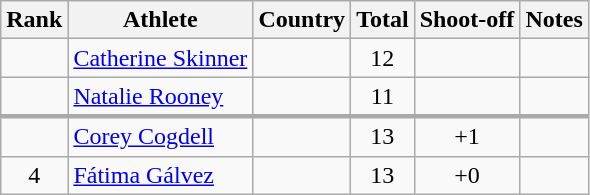<table class="wikitable sortable" style="text-align:center">
<tr>
<th>Rank</th>
<th>Athlete</th>
<th>Country</th>
<th class="unsortable" style="width: 28px">Total</th>
<th>Shoot-off</th>
<th class="unsortable">Notes</th>
</tr>
<tr>
<td align="center"></td>
<td align="left"><a href='#'>Catherine Skinner</a></td>
<td align="left"></td>
<td>12</td>
<td></td>
<td></td>
</tr>
<tr>
<td align="center"></td>
<td align="left"><a href='#'>Natalie Rooney</a></td>
<td align="left"></td>
<td>11</td>
<td></td>
<td></td>
</tr>
<tr style="border-style: solid; border-width: 3px 0px 0px 0px;">
<td align="center"></td>
<td align="left"><a href='#'>Corey Cogdell</a></td>
<td align="left"></td>
<td>13</td>
<td>+1</td>
<td></td>
</tr>
<tr>
<td>4</td>
<td align="left"><a href='#'>Fátima Gálvez</a></td>
<td align="left"></td>
<td>13</td>
<td>+0</td>
<td></td>
</tr>
</table>
